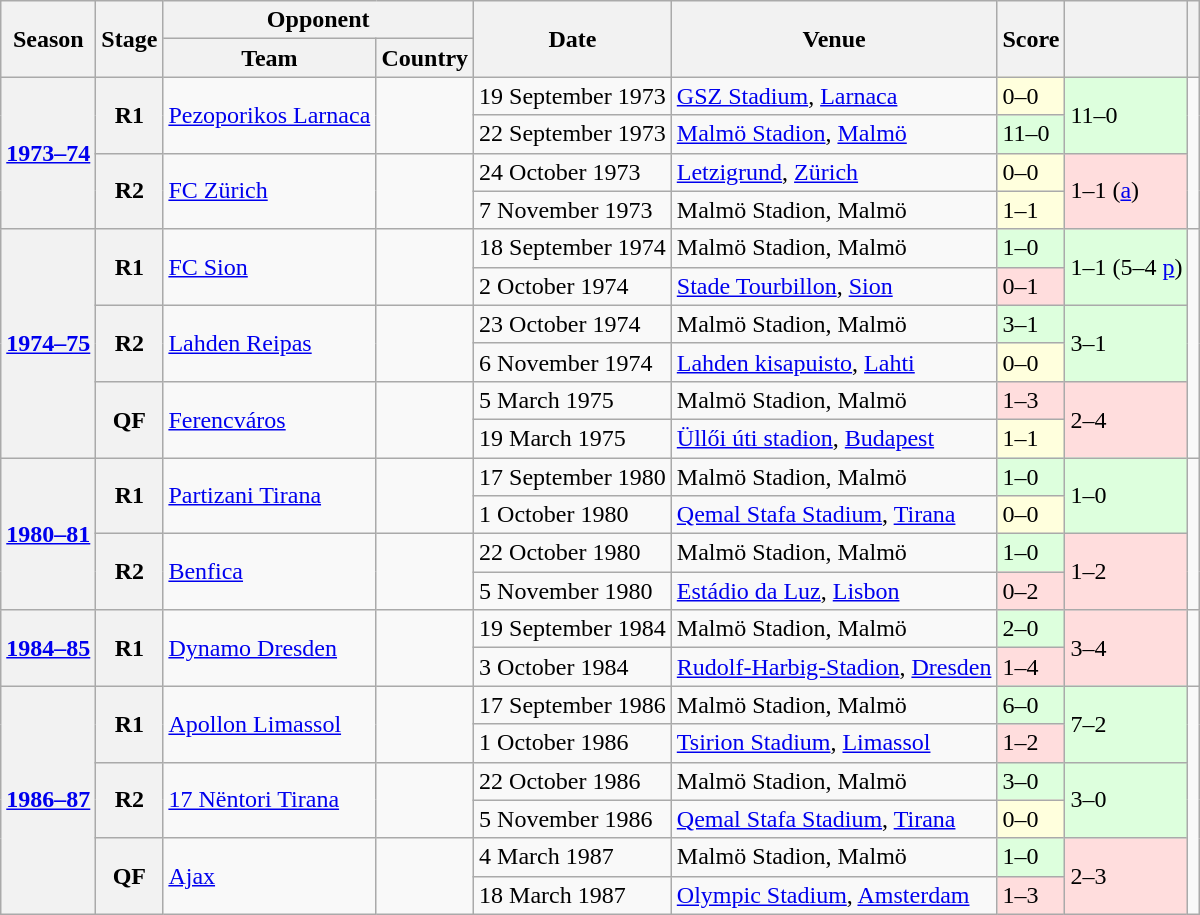<table class="wikitable plainrowheaders">
<tr>
<th rowspan=2>Season</th>
<th rowspan=2>Stage</th>
<th scope="col" colspan=2>Opponent</th>
<th scope="col" rowspan=2>Date</th>
<th scope="col" rowspan=2>Venue</th>
<th scope="col" rowspan=2>Score</th>
<th scope="col" rowspan=2></th>
<th scope="col" rowspan=2></th>
</tr>
<tr>
<th scope="col">Team</th>
<th scope="col">Country</th>
</tr>
<tr>
<th scope=row rowspan="4"><a href='#'>1973–74</a></th>
<th scope=row rowspan="2">R1</th>
<td rowspan="2"><a href='#'>Pezoporikos Larnaca</a></td>
<td rowspan="2"></td>
<td>19 September 1973</td>
<td><a href='#'>GSZ Stadium</a>, <a href='#'>Larnaca</a></td>
<td bgcolor="#ffffdd">0–0</td>
<td rowspan="2" bgcolor="#ddffdd">11–0</td>
<td rowspan="4" align=center></td>
</tr>
<tr>
<td>22 September 1973</td>
<td><a href='#'>Malmö Stadion</a>, <a href='#'>Malmö</a></td>
<td bgcolor="#ddffdd">11–0</td>
</tr>
<tr>
<th scope=row rowspan="2">R2</th>
<td rowspan="2"><a href='#'>FC Zürich</a></td>
<td rowspan="2"></td>
<td>24 October 1973</td>
<td><a href='#'>Letzigrund</a>, <a href='#'>Zürich</a></td>
<td bgcolor="#ffffdd">0–0</td>
<td rowspan="2" bgcolor="#ffdddd">1–1 (<a href='#'>a</a>)</td>
</tr>
<tr>
<td>7 November 1973</td>
<td>Malmö Stadion, Malmö</td>
<td bgcolor="#ffffdd">1–1</td>
</tr>
<tr>
<th scope=row rowspan="6"><a href='#'>1974–75</a></th>
<th scope=row rowspan="2">R1</th>
<td rowspan="2"><a href='#'>FC Sion</a></td>
<td rowspan="2"></td>
<td>18 September 1974</td>
<td>Malmö Stadion, Malmö</td>
<td bgcolor="#ddffdd">1–0</td>
<td rowspan="2" bgcolor="#ddffdd">1–1 (5–4 <a href='#'>p</a>)</td>
<td rowspan="6" align=center></td>
</tr>
<tr>
<td>2 October 1974</td>
<td><a href='#'>Stade Tourbillon</a>, <a href='#'>Sion</a></td>
<td bgcolor="#ffdddd">0–1 </td>
</tr>
<tr>
<th scope=row rowspan="2">R2</th>
<td rowspan="2"><a href='#'>Lahden Reipas</a></td>
<td rowspan="2"></td>
<td>23 October 1974</td>
<td>Malmö Stadion, Malmö</td>
<td bgcolor="#ddffdd">3–1</td>
<td rowspan="2" bgcolor="#ddffdd">3–1</td>
</tr>
<tr>
<td>6 November 1974</td>
<td><a href='#'>Lahden kisapuisto</a>, <a href='#'>Lahti</a></td>
<td bgcolor="#ffffdd">0–0</td>
</tr>
<tr>
<th scope=row rowspan="2">QF</th>
<td rowspan="2"><a href='#'>Ferencváros</a></td>
<td rowspan="2"></td>
<td>5 March 1975</td>
<td>Malmö Stadion, Malmö</td>
<td bgcolor="#ffdddd">1–3</td>
<td rowspan="2" bgcolor="#ffdddd">2–4</td>
</tr>
<tr>
<td>19 March 1975</td>
<td><a href='#'>Üllői úti stadion</a>, <a href='#'>Budapest</a></td>
<td bgcolor="#ffffdd">1–1</td>
</tr>
<tr>
<th scope=row rowspan="4"><a href='#'>1980–81</a></th>
<th scope=row rowspan="2">R1</th>
<td rowspan="2"><a href='#'>Partizani Tirana</a></td>
<td rowspan="2"></td>
<td>17 September 1980</td>
<td>Malmö Stadion, Malmö</td>
<td bgcolor="#ddffdd">1–0</td>
<td rowspan="2" bgcolor="#ddffdd">1–0</td>
<td rowspan="4" align=center></td>
</tr>
<tr>
<td>1 October 1980</td>
<td><a href='#'>Qemal Stafa Stadium</a>, <a href='#'>Tirana</a></td>
<td bgcolor="#ffffdd">0–0</td>
</tr>
<tr>
<th scope=row rowspan="2">R2</th>
<td rowspan="2"><a href='#'>Benfica</a></td>
<td rowspan="2"></td>
<td>22 October 1980</td>
<td>Malmö Stadion, Malmö</td>
<td bgcolor="#ddffdd">1–0</td>
<td rowspan="2" bgcolor="#ffdddd">1–2</td>
</tr>
<tr>
<td>5 November 1980</td>
<td><a href='#'>Estádio da Luz</a>, <a href='#'>Lisbon</a></td>
<td bgcolor="#ffdddd">0–2</td>
</tr>
<tr>
<th scope=row rowspan="2"><a href='#'>1984–85</a></th>
<th scope=row rowspan="2">R1</th>
<td rowspan="2"><a href='#'>Dynamo Dresden</a></td>
<td rowspan="2"></td>
<td>19 September 1984</td>
<td>Malmö Stadion, Malmö</td>
<td bgcolor="#ddffdd">2–0</td>
<td rowspan="2" bgcolor="#ffdddd">3–4</td>
<td rowspan="2" align=center></td>
</tr>
<tr>
<td>3 October 1984</td>
<td><a href='#'>Rudolf-Harbig-Stadion</a>, <a href='#'>Dresden</a></td>
<td bgcolor="#ffdddd">1–4</td>
</tr>
<tr>
<th scope=row rowspan="6"><a href='#'>1986–87</a></th>
<th scope=row rowspan="2">R1</th>
<td rowspan="2"><a href='#'>Apollon Limassol</a></td>
<td rowspan="2"></td>
<td>17 September 1986</td>
<td>Malmö Stadion, Malmö</td>
<td bgcolor="#ddffdd">6–0</td>
<td rowspan="2" bgcolor="#ddffdd">7–2</td>
<td rowspan="6" align=center></td>
</tr>
<tr>
<td>1 October 1986</td>
<td><a href='#'>Tsirion Stadium</a>, <a href='#'>Limassol</a></td>
<td bgcolor="#ffdddd">1–2</td>
</tr>
<tr>
<th scope=row rowspan="2">R2</th>
<td rowspan="2"><a href='#'>17 Nëntori Tirana</a></td>
<td rowspan="2"></td>
<td>22 October 1986</td>
<td>Malmö Stadion, Malmö</td>
<td bgcolor="#ddffdd">3–0</td>
<td rowspan="2" bgcolor="#ddffdd">3–0</td>
</tr>
<tr>
<td>5 November 1986</td>
<td><a href='#'>Qemal Stafa Stadium</a>, <a href='#'>Tirana</a></td>
<td bgcolor="#ffffdd">0–0</td>
</tr>
<tr>
<th scope=row rowspan="2">QF</th>
<td rowspan="2"><a href='#'>Ajax</a></td>
<td rowspan="2"></td>
<td>4 March 1987</td>
<td>Malmö Stadion, Malmö</td>
<td bgcolor="#ddffdd">1–0</td>
<td rowspan="2" bgcolor="#ffdddd">2–3</td>
</tr>
<tr>
<td>18 March 1987</td>
<td><a href='#'>Olympic Stadium</a>, <a href='#'>Amsterdam</a></td>
<td bgcolor="#ffdddd">1–3</td>
</tr>
</table>
